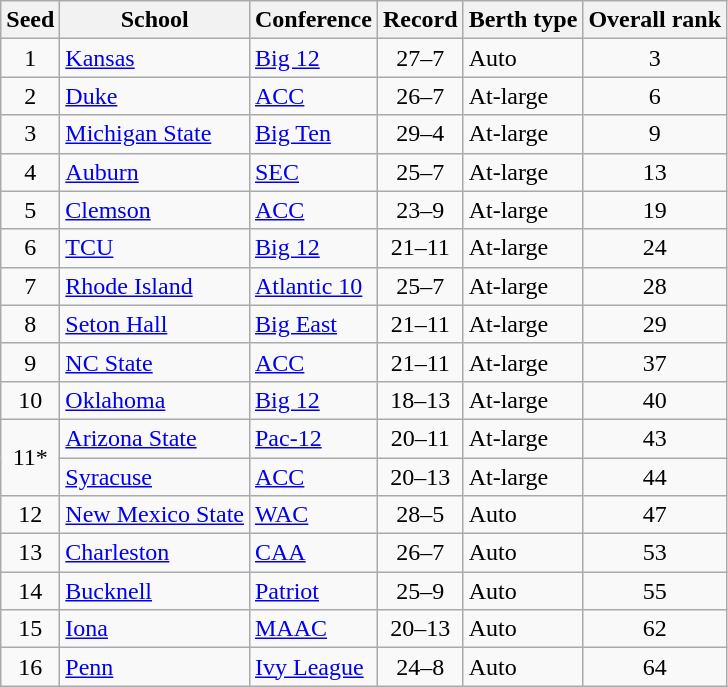<table class="wikitable sortable plainrowheaders">
<tr>
<th scope="col">Seed</th>
<th scope="col">School</th>
<th scope="col">Conference</th>
<th scope="col">Record</th>
<th scope="col">Berth type</th>
<th scope="col">Overall rank</th>
</tr>
<tr>
<td align=center>1</td>
<td><a href='#'>Kansas</a></td>
<td><a href='#'>Big 12</a></td>
<td align=center>27–7</td>
<td>Auto</td>
<td align=center>3</td>
</tr>
<tr>
<td align=center>2</td>
<td><a href='#'>Duke</a></td>
<td><a href='#'>ACC</a></td>
<td align=center>26–7</td>
<td>At-large</td>
<td align=center>6</td>
</tr>
<tr>
<td align=center>3</td>
<td><a href='#'>Michigan State</a></td>
<td><a href='#'>Big Ten</a></td>
<td align=center>29–4</td>
<td>At-large</td>
<td align=center>9</td>
</tr>
<tr>
<td align=center>4</td>
<td><a href='#'>Auburn</a></td>
<td><a href='#'>SEC</a></td>
<td align=center>25–7</td>
<td>At-large</td>
<td align=center>13</td>
</tr>
<tr>
<td align=center>5</td>
<td><a href='#'>Clemson</a></td>
<td><a href='#'>ACC</a></td>
<td align=center>23–9</td>
<td>At-large</td>
<td align=center>19</td>
</tr>
<tr>
<td align=center>6</td>
<td><a href='#'>TCU</a></td>
<td><a href='#'>Big 12</a></td>
<td align=center>21–11</td>
<td>At-large</td>
<td align=center>24</td>
</tr>
<tr>
<td align=center>7</td>
<td><a href='#'>Rhode Island</a></td>
<td><a href='#'>Atlantic 10</a></td>
<td align=center>25–7</td>
<td>At-large</td>
<td align=center>28</td>
</tr>
<tr>
<td align=center>8</td>
<td><a href='#'>Seton Hall</a></td>
<td><a href='#'>Big East</a></td>
<td align=center>21–11</td>
<td>At-large</td>
<td align=center>29</td>
</tr>
<tr>
<td align=center>9</td>
<td><a href='#'>NC State</a></td>
<td><a href='#'>ACC</a></td>
<td align=center>21–11</td>
<td>At-large</td>
<td align=center>37</td>
</tr>
<tr>
<td align=center>10</td>
<td><a href='#'>Oklahoma</a></td>
<td><a href='#'>Big 12</a></td>
<td align=center>18–13</td>
<td>At-large</td>
<td align=center>40</td>
</tr>
<tr>
<td rowspan=2 align=center>11*</td>
<td><a href='#'>Arizona State</a></td>
<td><a href='#'>Pac-12</a></td>
<td align=center>20–11</td>
<td>At-large</td>
<td align=center>43</td>
</tr>
<tr>
<td><a href='#'>Syracuse</a></td>
<td><a href='#'>ACC</a></td>
<td align=center>20–13</td>
<td>At-large</td>
<td align=center>44</td>
</tr>
<tr>
<td align=center>12</td>
<td><a href='#'>New Mexico State</a></td>
<td><a href='#'>WAC</a></td>
<td align=center>28–5</td>
<td>Auto</td>
<td align=center>47</td>
</tr>
<tr>
<td align=center>13</td>
<td><a href='#'>Charleston</a></td>
<td><a href='#'>CAA</a></td>
<td align=center>26–7</td>
<td>Auto</td>
<td align=center>53</td>
</tr>
<tr>
<td align=center>14</td>
<td><a href='#'>Bucknell</a></td>
<td><a href='#'>Patriot</a></td>
<td align=center>25–9</td>
<td>Auto</td>
<td align=center>55</td>
</tr>
<tr>
<td align=center>15</td>
<td><a href='#'>Iona</a></td>
<td><a href='#'>MAAC</a></td>
<td align=center>20–13</td>
<td>Auto</td>
<td align=center>62</td>
</tr>
<tr>
<td align=center>16</td>
<td><a href='#'>Penn</a></td>
<td><a href='#'>Ivy League</a></td>
<td align=center>24–8</td>
<td>Auto</td>
<td align=center>64</td>
</tr>
</table>
